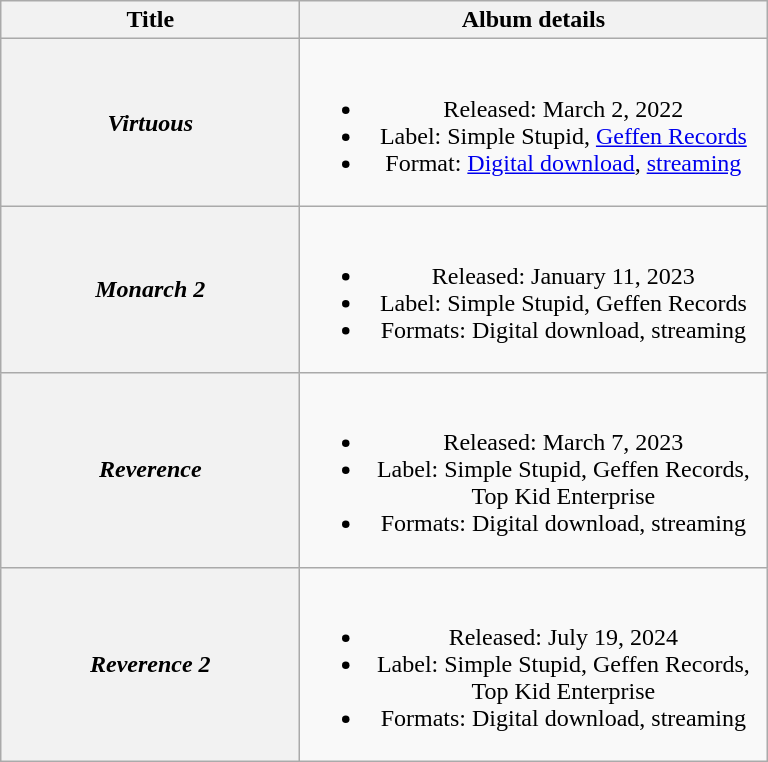<table class="wikitable plainrowheaders" style="text-align:center;">
<tr>
<th scope="col" style="width:12em;">Title</th>
<th scope="col" style="width:19em;">Album details</th>
</tr>
<tr>
<th scope="row"><em>Virtuous</em></th>
<td><br><ul><li>Released: March 2, 2022</li><li>Label: Simple Stupid, <a href='#'>Geffen Records</a></li><li>Format: <a href='#'>Digital download</a>, <a href='#'>streaming</a></li></ul></td>
</tr>
<tr>
<th scope="row"><em>Monarch 2</em></th>
<td><br><ul><li>Released: January 11, 2023</li><li>Label: Simple Stupid, Geffen Records</li><li>Formats: Digital download, streaming</li></ul></td>
</tr>
<tr>
<th scope="row"><em>Reverence</em></th>
<td><br><ul><li>Released: March 7, 2023</li><li>Label: Simple Stupid, Geffen Records, Top Kid Enterprise</li><li>Formats: Digital download, streaming</li></ul></td>
</tr>
<tr>
<th scope="row"><em>Reverence 2</em></th>
<td><br><ul><li>Released: July 19, 2024</li><li>Label: Simple Stupid, Geffen Records, Top Kid Enterprise</li><li>Formats: Digital download, streaming</li></ul></td>
</tr>
</table>
